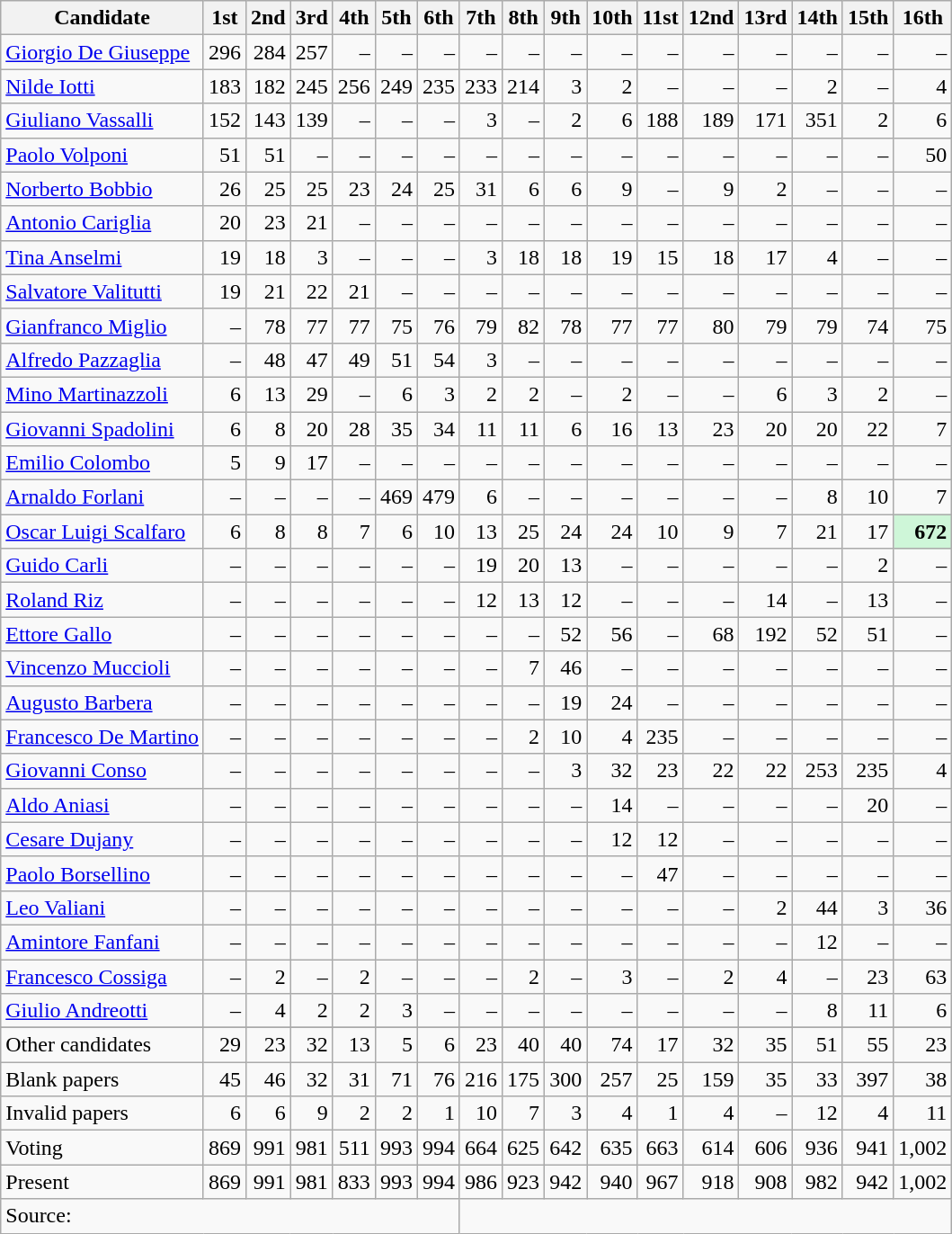<table class="wikitable sortable" style=text-align:right>
<tr>
<th>Candidate</th>
<th>1st</th>
<th>2nd</th>
<th>3rd</th>
<th data-sort-type="number">4th</th>
<th data-sort-type="number">5th</th>
<th data-sort-type="number">6th</th>
<th data-sort-type="number">7th</th>
<th data-sort-type="number">8th</th>
<th data-sort-type="number">9th</th>
<th data-sort-type="number">10th</th>
<th data-sort-type="number">11st</th>
<th data-sort-type="number">12nd</th>
<th data-sort-type="number">13rd</th>
<th data-sort-type="number">14th</th>
<th data-sort-type="number">15th</th>
<th data-sort-type="number">16th</th>
</tr>
<tr>
<td align=left><a href='#'>Giorgio De Giuseppe</a></td>
<td>296</td>
<td>284</td>
<td>257</td>
<td>–</td>
<td>–</td>
<td>–</td>
<td>–</td>
<td>–</td>
<td>–</td>
<td>–</td>
<td>–</td>
<td>–</td>
<td>–</td>
<td>–</td>
<td>–</td>
<td>–</td>
</tr>
<tr>
<td align=left><a href='#'>Nilde Iotti</a></td>
<td>183</td>
<td>182</td>
<td>245</td>
<td>256</td>
<td>249</td>
<td>235</td>
<td>233</td>
<td>214</td>
<td>3</td>
<td>2</td>
<td>–</td>
<td>–</td>
<td>–</td>
<td>2</td>
<td>–</td>
<td>4</td>
</tr>
<tr>
<td align=left><a href='#'>Giuliano Vassalli</a></td>
<td>152</td>
<td>143</td>
<td>139</td>
<td>–</td>
<td>–</td>
<td>–</td>
<td>3</td>
<td>–</td>
<td>2</td>
<td>6</td>
<td>188</td>
<td>189</td>
<td>171</td>
<td>351</td>
<td>2</td>
<td>6</td>
</tr>
<tr>
<td align=left><a href='#'>Paolo Volponi</a></td>
<td>51</td>
<td>51</td>
<td>–</td>
<td>–</td>
<td>–</td>
<td>–</td>
<td>–</td>
<td>–</td>
<td>–</td>
<td>–</td>
<td>–</td>
<td>–</td>
<td>–</td>
<td>–</td>
<td>–</td>
<td>50</td>
</tr>
<tr>
<td align=left><a href='#'>Norberto Bobbio</a></td>
<td>26</td>
<td>25</td>
<td>25</td>
<td>23</td>
<td>24</td>
<td>25</td>
<td>31</td>
<td>6</td>
<td>6</td>
<td>9</td>
<td>–</td>
<td>9</td>
<td>2</td>
<td>–</td>
<td>–</td>
<td>–</td>
</tr>
<tr>
<td align=left><a href='#'>Antonio Cariglia</a></td>
<td>20</td>
<td>23</td>
<td>21</td>
<td>–</td>
<td>–</td>
<td>–</td>
<td>–</td>
<td>–</td>
<td>–</td>
<td>–</td>
<td>–</td>
<td>–</td>
<td>–</td>
<td>–</td>
<td>–</td>
<td>–</td>
</tr>
<tr>
<td align=left><a href='#'>Tina Anselmi</a></td>
<td>19</td>
<td>18</td>
<td>3</td>
<td>–</td>
<td>–</td>
<td>–</td>
<td>3</td>
<td>18</td>
<td>18</td>
<td>19</td>
<td>15</td>
<td>18</td>
<td>17</td>
<td>4</td>
<td>–</td>
<td>–</td>
</tr>
<tr>
<td align=left><a href='#'>Salvatore Valitutti</a></td>
<td>19</td>
<td>21</td>
<td>22</td>
<td>21</td>
<td>–</td>
<td>–</td>
<td>–</td>
<td>–</td>
<td>–</td>
<td>–</td>
<td>–</td>
<td>–</td>
<td>–</td>
<td>–</td>
<td>–</td>
<td>–</td>
</tr>
<tr>
<td align=left><a href='#'>Gianfranco Miglio</a></td>
<td>–</td>
<td>78</td>
<td>77</td>
<td>77</td>
<td>75</td>
<td>76</td>
<td>79</td>
<td>82</td>
<td>78</td>
<td>77</td>
<td>77</td>
<td>80</td>
<td>79</td>
<td>79</td>
<td>74</td>
<td>75</td>
</tr>
<tr>
<td align=left><a href='#'>Alfredo Pazzaglia</a></td>
<td>–</td>
<td>48</td>
<td>47</td>
<td>49</td>
<td>51</td>
<td>54</td>
<td>3</td>
<td>–</td>
<td>–</td>
<td>–</td>
<td>–</td>
<td>–</td>
<td>–</td>
<td>–</td>
<td>–</td>
<td>–</td>
</tr>
<tr>
<td align=left><a href='#'>Mino Martinazzoli</a></td>
<td>6</td>
<td>13</td>
<td>29</td>
<td>–</td>
<td>6</td>
<td>3</td>
<td>2</td>
<td>2</td>
<td>–</td>
<td>2</td>
<td>–</td>
<td>–</td>
<td>6</td>
<td>3</td>
<td>2</td>
<td>–</td>
</tr>
<tr>
<td align=left><a href='#'>Giovanni Spadolini</a></td>
<td>6</td>
<td>8</td>
<td>20</td>
<td>28</td>
<td>35</td>
<td>34</td>
<td>11</td>
<td>11</td>
<td>6</td>
<td>16</td>
<td>13</td>
<td>23</td>
<td>20</td>
<td>20</td>
<td>22</td>
<td>7</td>
</tr>
<tr>
<td align=left><a href='#'>Emilio Colombo</a></td>
<td>5</td>
<td>9</td>
<td>17</td>
<td>–</td>
<td>–</td>
<td>–</td>
<td>–</td>
<td>–</td>
<td>–</td>
<td>–</td>
<td>–</td>
<td>–</td>
<td>–</td>
<td>–</td>
<td>–</td>
<td>–</td>
</tr>
<tr>
<td align=left><a href='#'>Arnaldo Forlani</a></td>
<td>–</td>
<td>–</td>
<td>–</td>
<td>–</td>
<td>469</td>
<td>479</td>
<td>6</td>
<td>–</td>
<td>–</td>
<td>–</td>
<td>–</td>
<td>–</td>
<td>–</td>
<td>8</td>
<td>10</td>
<td>7</td>
</tr>
<tr>
<td align=left><a href='#'>Oscar Luigi Scalfaro</a></td>
<td>6</td>
<td>8</td>
<td>8</td>
<td>7</td>
<td>6</td>
<td>10</td>
<td>13</td>
<td>25</td>
<td>24</td>
<td>24</td>
<td>10</td>
<td>9</td>
<td>7</td>
<td>21</td>
<td>17</td>
<td bgcolor=#CEF6D8><strong>672</strong></td>
</tr>
<tr>
<td align=left><a href='#'>Guido Carli</a></td>
<td>–</td>
<td>–</td>
<td>–</td>
<td>–</td>
<td>–</td>
<td>–</td>
<td>19</td>
<td>20</td>
<td>13</td>
<td>–</td>
<td>–</td>
<td>–</td>
<td>–</td>
<td>–</td>
<td>2</td>
<td>–</td>
</tr>
<tr>
<td align=left><a href='#'>Roland Riz</a></td>
<td>–</td>
<td>–</td>
<td>–</td>
<td>–</td>
<td>–</td>
<td>–</td>
<td>12</td>
<td>13</td>
<td>12</td>
<td>–</td>
<td>–</td>
<td>–</td>
<td>14</td>
<td>–</td>
<td>13</td>
<td>–</td>
</tr>
<tr>
<td align=left><a href='#'>Ettore Gallo</a></td>
<td>–</td>
<td>–</td>
<td>–</td>
<td>–</td>
<td>–</td>
<td>–</td>
<td>–</td>
<td>–</td>
<td>52</td>
<td>56</td>
<td>–</td>
<td>68</td>
<td>192</td>
<td>52</td>
<td>51</td>
<td>–</td>
</tr>
<tr>
<td align=left><a href='#'>Vincenzo Muccioli</a></td>
<td>–</td>
<td>–</td>
<td>–</td>
<td>–</td>
<td>–</td>
<td>–</td>
<td>–</td>
<td>7</td>
<td>46</td>
<td>–</td>
<td>–</td>
<td>–</td>
<td>–</td>
<td>–</td>
<td>–</td>
<td>–</td>
</tr>
<tr>
<td align=left><a href='#'>Augusto Barbera</a></td>
<td>–</td>
<td>–</td>
<td>–</td>
<td>–</td>
<td>–</td>
<td>–</td>
<td>–</td>
<td>–</td>
<td>19</td>
<td>24</td>
<td>–</td>
<td>–</td>
<td>–</td>
<td>–</td>
<td>–</td>
<td>–</td>
</tr>
<tr>
<td align=left><a href='#'>Francesco De Martino</a></td>
<td>–</td>
<td>–</td>
<td>–</td>
<td>–</td>
<td>–</td>
<td>–</td>
<td>–</td>
<td>2</td>
<td>10</td>
<td>4</td>
<td>235</td>
<td>–</td>
<td>–</td>
<td>–</td>
<td>–</td>
<td>–</td>
</tr>
<tr>
<td align=left><a href='#'>Giovanni Conso</a></td>
<td>–</td>
<td>–</td>
<td>–</td>
<td>–</td>
<td>–</td>
<td>–</td>
<td>–</td>
<td>–</td>
<td>3</td>
<td>32</td>
<td>23</td>
<td>22</td>
<td>22</td>
<td>253</td>
<td>235</td>
<td>4</td>
</tr>
<tr>
<td align=left><a href='#'>Aldo Aniasi</a></td>
<td>–</td>
<td>–</td>
<td>–</td>
<td>–</td>
<td>–</td>
<td>–</td>
<td>–</td>
<td>–</td>
<td>–</td>
<td>14</td>
<td>–</td>
<td>–</td>
<td>–</td>
<td>–</td>
<td>20</td>
<td>–</td>
</tr>
<tr>
<td align=left><a href='#'>Cesare Dujany</a></td>
<td>–</td>
<td>–</td>
<td>–</td>
<td>–</td>
<td>–</td>
<td>–</td>
<td>–</td>
<td>–</td>
<td>–</td>
<td>12</td>
<td>12</td>
<td>–</td>
<td>–</td>
<td>–</td>
<td>–</td>
<td>–</td>
</tr>
<tr>
<td align=left><a href='#'>Paolo Borsellino</a></td>
<td>–</td>
<td>–</td>
<td>–</td>
<td>–</td>
<td>–</td>
<td>–</td>
<td>–</td>
<td>–</td>
<td>–</td>
<td>–</td>
<td>47</td>
<td>–</td>
<td>–</td>
<td>–</td>
<td>–</td>
<td>–</td>
</tr>
<tr>
<td align=left><a href='#'>Leo Valiani</a></td>
<td>–</td>
<td>–</td>
<td>–</td>
<td>–</td>
<td>–</td>
<td>–</td>
<td>–</td>
<td>–</td>
<td>–</td>
<td>–</td>
<td>–</td>
<td>–</td>
<td>2</td>
<td>44</td>
<td>3</td>
<td>36</td>
</tr>
<tr>
<td align=left><a href='#'>Amintore Fanfani</a></td>
<td>–</td>
<td>–</td>
<td>–</td>
<td>–</td>
<td>–</td>
<td>–</td>
<td>–</td>
<td>–</td>
<td>–</td>
<td>–</td>
<td>–</td>
<td>–</td>
<td>–</td>
<td>12</td>
<td>–</td>
<td>–</td>
</tr>
<tr>
<td align=left><a href='#'>Francesco Cossiga</a></td>
<td>–</td>
<td>2</td>
<td>–</td>
<td>2</td>
<td>–</td>
<td>–</td>
<td>–</td>
<td>2</td>
<td>–</td>
<td>3</td>
<td>–</td>
<td>2</td>
<td>4</td>
<td>–</td>
<td>23</td>
<td>63</td>
</tr>
<tr>
<td align=left><a href='#'>Giulio Andreotti</a></td>
<td>–</td>
<td>4</td>
<td>2</td>
<td>2</td>
<td>3</td>
<td>–</td>
<td>–</td>
<td>–</td>
<td>–</td>
<td>–</td>
<td>–</td>
<td>–</td>
<td>–</td>
<td>8</td>
<td>11</td>
<td>6</td>
</tr>
<tr>
</tr>
<tr class="sortbottom">
<td align=left>Other candidates</td>
<td>29</td>
<td>23</td>
<td>32</td>
<td>13</td>
<td>5</td>
<td>6</td>
<td>23</td>
<td>40</td>
<td>40</td>
<td>74</td>
<td>17</td>
<td>32</td>
<td>35</td>
<td>51</td>
<td>55</td>
<td>23</td>
</tr>
<tr class="sortbottom">
<td align=left>Blank papers</td>
<td>45</td>
<td>46</td>
<td>32</td>
<td>31</td>
<td>71</td>
<td>76</td>
<td>216</td>
<td>175</td>
<td>300</td>
<td>257</td>
<td>25</td>
<td>159</td>
<td>35</td>
<td>33</td>
<td>397</td>
<td>38</td>
</tr>
<tr class="sortbottom">
<td align=left>Invalid papers</td>
<td>6</td>
<td>6</td>
<td>9</td>
<td>2</td>
<td>2</td>
<td>1</td>
<td>10</td>
<td>7</td>
<td>3</td>
<td>4</td>
<td>1</td>
<td>4</td>
<td>–</td>
<td>12</td>
<td>4</td>
<td>11</td>
</tr>
<tr class="sortbottom">
<td align=left>Voting</td>
<td>869</td>
<td>991</td>
<td>981</td>
<td>511</td>
<td>993</td>
<td>994</td>
<td>664</td>
<td>625</td>
<td>642</td>
<td>635</td>
<td>663</td>
<td>614</td>
<td>606</td>
<td>936</td>
<td>941</td>
<td>1,002</td>
</tr>
<tr class="sortbottom">
<td align=left>Present</td>
<td>869</td>
<td>991</td>
<td>981</td>
<td>833</td>
<td>993</td>
<td>994</td>
<td>986</td>
<td>923</td>
<td>942</td>
<td>940</td>
<td>967</td>
<td>918</td>
<td>908</td>
<td>982</td>
<td>942</td>
<td>1,002</td>
</tr>
<tr class="sortbottom">
<td align=left colspan=7>Source: </td>
</tr>
</table>
